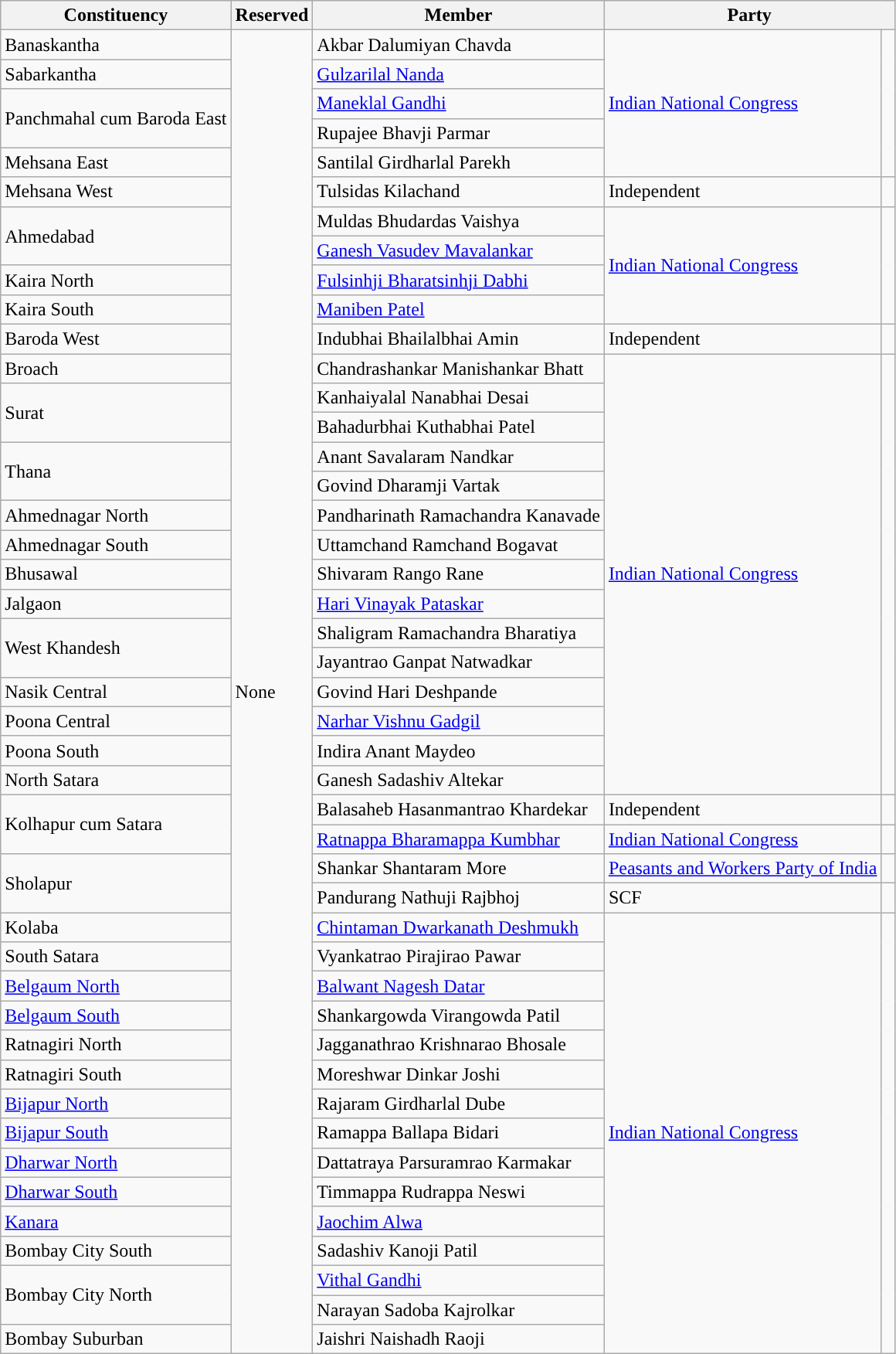<table class="wikitable sortable">
<tr>
<th>Constituency</th>
<th>Reserved</th>
<th>Member</th>
<th colspan=2>Party</th>
</tr>
<tr>
<td>Banaskantha</td>
<td rowspan=45>None</td>
<td>Akbar Dalumiyan Chavda</td>
<td rowspan=5><a href='#'>Indian National Congress</a></td>
<td rowspan=5 width="4px" style="background-color: "></td>
</tr>
<tr>
<td>Sabarkantha</td>
<td><a href='#'>Gulzarilal Nanda</a></td>
</tr>
<tr>
<td rowspan=2>Panchmahal cum Baroda East</td>
<td><a href='#'>Maneklal Gandhi</a></td>
</tr>
<tr>
<td>Rupajee Bhavji Parmar</td>
</tr>
<tr>
<td>Mehsana East</td>
<td>Santilal Girdharlal Parekh</td>
</tr>
<tr>
<td>Mehsana West</td>
<td>Tulsidas Kilachand</td>
<td>Independent</td>
<td></td>
</tr>
<tr>
<td rowspan=2>Ahmedabad</td>
<td>Muldas Bhudardas Vaishya</td>
<td rowspan=4><a href='#'>Indian National Congress</a></td>
<td rowspan=4 width="4px" style="background-color: "></td>
</tr>
<tr>
<td><a href='#'>Ganesh Vasudev Mavalankar</a></td>
</tr>
<tr>
<td>Kaira North</td>
<td><a href='#'>Fulsinhji Bharatsinhji Dabhi</a></td>
</tr>
<tr>
<td>Kaira South</td>
<td><a href='#'>Maniben Patel</a></td>
</tr>
<tr>
<td>Baroda West</td>
<td>Indubhai Bhailalbhai Amin</td>
<td>Independent</td>
<td></td>
</tr>
<tr>
<td>Broach</td>
<td>Chandrashankar Manishankar Bhatt</td>
<td rowspan=15><a href='#'>Indian National Congress</a></td>
<td rowspan=15 width="4px" style="background-color: "></td>
</tr>
<tr>
<td rowspan=2>Surat</td>
<td>Kanhaiyalal Nanabhai Desai</td>
</tr>
<tr>
<td>Bahadurbhai Kuthabhai Patel</td>
</tr>
<tr>
<td rowspan=2>Thana</td>
<td>Anant Savalaram Nandkar</td>
</tr>
<tr>
<td>Govind Dharamji Vartak</td>
</tr>
<tr>
<td>Ahmednagar North</td>
<td>Pandharinath Ramachandra Kanavade</td>
</tr>
<tr>
<td>Ahmednagar South</td>
<td>Uttamchand Ramchand Bogavat</td>
</tr>
<tr>
<td>Bhusawal</td>
<td>Shivaram Rango Rane</td>
</tr>
<tr>
<td>Jalgaon</td>
<td><a href='#'>Hari Vinayak Pataskar</a></td>
</tr>
<tr>
<td rowspan=2>West Khandesh</td>
<td>Shaligram Ramachandra Bharatiya</td>
</tr>
<tr>
<td>Jayantrao Ganpat Natwadkar</td>
</tr>
<tr>
<td>Nasik Central</td>
<td>Govind Hari Deshpande</td>
</tr>
<tr>
<td>Poona Central</td>
<td><a href='#'>Narhar Vishnu Gadgil</a></td>
</tr>
<tr>
<td>Poona South</td>
<td>Indira Anant Maydeo</td>
</tr>
<tr>
<td>North Satara</td>
<td>Ganesh Sadashiv Altekar</td>
</tr>
<tr>
<td rowspan=2>Kolhapur cum Satara</td>
<td>Balasaheb Hasanmantrao Khardekar</td>
<td>Independent</td>
<td></td>
</tr>
<tr>
<td><a href='#'>Ratnappa Bharamappa Kumbhar</a></td>
<td><a href='#'>Indian National Congress</a></td>
<td width="4px" style="background-color: "></td>
</tr>
<tr>
<td rowspan=2>Sholapur</td>
<td>Shankar Shantaram More</td>
<td><a href='#'>Peasants and Workers Party of India</a></td>
<td width="4px" style="background-color: "></td>
</tr>
<tr>
<td>Pandurang Nathuji Rajbhoj</td>
<td>SCF</td>
<td></td>
</tr>
<tr>
<td>Kolaba</td>
<td><a href='#'>Chintaman Dwarkanath Deshmukh</a></td>
<td rowspan=15><a href='#'>Indian National Congress</a></td>
<td rowspan=15 width="4px" style="background-color: "></td>
</tr>
<tr>
<td>South Satara</td>
<td>Vyankatrao Pirajirao Pawar</td>
</tr>
<tr>
<td><a href='#'>Belgaum North</a></td>
<td><a href='#'>Balwant Nagesh Datar</a></td>
</tr>
<tr>
<td><a href='#'>Belgaum South</a></td>
<td>Shankargowda Virangowda Patil</td>
</tr>
<tr>
<td>Ratnagiri North</td>
<td>Jagganathrao Krishnarao Bhosale</td>
</tr>
<tr>
<td>Ratnagiri South</td>
<td>Moreshwar Dinkar Joshi</td>
</tr>
<tr>
<td><a href='#'>Bijapur North</a></td>
<td>Rajaram Girdharlal Dube</td>
</tr>
<tr>
<td><a href='#'>Bijapur South</a></td>
<td>Ramappa Ballapa Bidari</td>
</tr>
<tr>
<td><a href='#'>Dharwar North</a></td>
<td>Dattatraya Parsuramrao Karmakar</td>
</tr>
<tr>
<td><a href='#'>Dharwar South</a></td>
<td>Timmappa Rudrappa Neswi</td>
</tr>
<tr>
<td><a href='#'>Kanara</a></td>
<td><a href='#'>Jaochim Alwa</a></td>
</tr>
<tr>
<td>Bombay City South</td>
<td>Sadashiv Kanoji Patil</td>
</tr>
<tr>
<td rowspan=2>Bombay City North</td>
<td><a href='#'>Vithal Gandhi</a></td>
</tr>
<tr>
<td>Narayan Sadoba Kajrolkar</td>
</tr>
<tr>
<td>Bombay Suburban</td>
<td>Jaishri Naishadh Raoji</td>
</tr>
</table>
